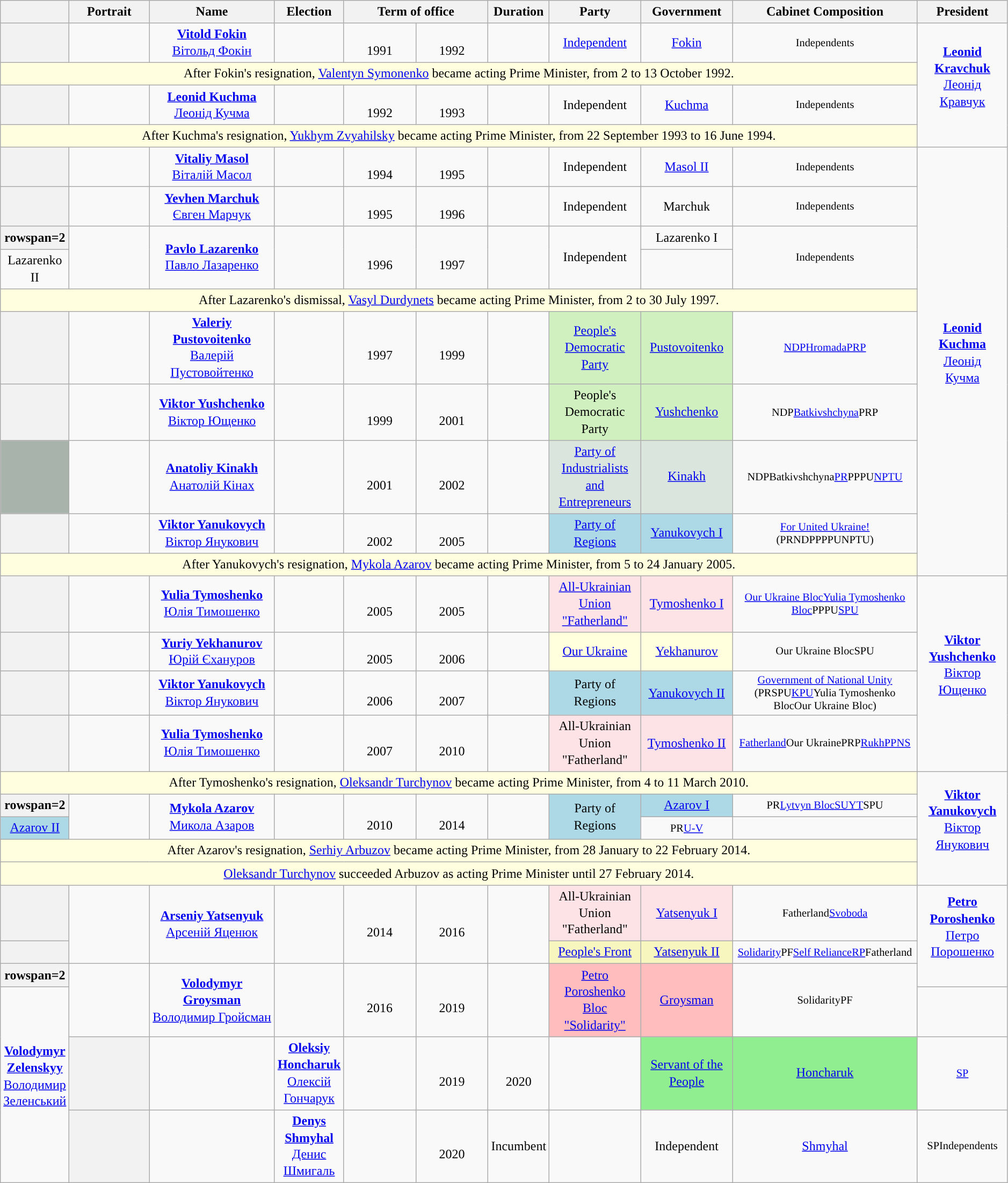<table class="wikitable plainrowheaders" style="text-align: center; line-height: 130%; width: 99%">
<tr>
<th width=20></th>
<th scope="col" style="width: 10%">Portrait</th>
<th scope="col" style="width: 15%">Name<br></th>
<th scope="col" style="width: 5%">Election</th>
<th colspan="2" scope="col" style="width: 20%">Term of office</th>
<th>Duration</th>
<th scope="col" style="width: 10%">Party</th>
<th scope="col" style="width: 10%">Government</th>
<th scope="col" style="width: 20%">Cabinet Composition</th>
<th scope="col" style="width: 10%">President</th>
</tr>
<tr>
<th></th>
<td></td>
<td><a href='#'><strong>Vitold Fokin</strong><br><span>Вітольд Фокін</span></a><br></td>
<td></td>
<td class="nowrap"><br>1991</td>
<td class="nowrap"><br>1992</td>
<td><small></small></td>
<td style="background:"><a href='#'>Independent</a></td>
<td style="background:"><a href='#'>Fokin</a></td>
<td style="font-size:85%; font-weight:normal; line-height:normal; text-align:center">Independents</td>
<td rowspan="4" style="font-weight:normal; text-align:center"><a href='#'><strong>Leonid<br>Kravchuk</strong><br><span>Леонід<br>Кравчук</span></a><br><br></td>
</tr>
<tr>
<td colspan="10" style="background:#FFFFE0 ">After Fokin's resignation, <a href='#'>Valentyn Symonenko</a> became acting Prime Minister, from 2 to 13 October 1992.</td>
</tr>
<tr>
<th></th>
<td></td>
<td><a href='#'><strong>Leonid Kuchma</strong><br><span>Леонід Кучма</span></a><br></td>
<td></td>
<td class="nowrap"><br>1992</td>
<td class="nowrap"><br>1993</td>
<td><small></small></td>
<td style="background: ">Independent</td>
<td style="background: "><a href='#'>Kuchma</a></td>
<td style="font-size:85%; font-weight:normal; line-height:normal; text-align:center">Independents</td>
</tr>
<tr>
<td colspan="10" style="background:#FFFFE0 ">After Kuchma's resignation, <a href='#'>Yukhym Zvyahilsky</a> became acting Prime Minister, from 22 September 1993 to 16 June 1994.</td>
</tr>
<tr>
<th></th>
<td></td>
<td><a href='#'><strong>Vitaliy Masol</strong><br><span>Віталій Масол</span></a><br></td>
<td><a href='#'></a></td>
<td class="nowrap"><br>1994</td>
<td class="nowrap"><br>1995</td>
<td><small></small></td>
<td style="background:">Independent</td>
<td style="background:"><a href='#'>Masol II</a></td>
<td style="font-size:85%; font-weight:normal; line-height:normal; text-align:center">Independents</td>
<td rowspan="10" style="font-weight:normal; text-align:center"><a href='#'><strong>Leonid<br>Kuchma</strong><br><span><span>Леонід<br>Кучма</span></span></a><br><br></td>
</tr>
<tr>
<th></th>
<td></td>
<td><a href='#'><strong>Yevhen Marchuk</strong><br><span>Євген Марчук</span></a><br></td>
<td></td>
<td class="nowrap"><br>1995</td>
<td class="nowrap"><br>1996</td>
<td><small></small></td>
<td style="background: ">Independent</td>
<td style="background: ">Marchuk</td>
<td style="font-size:85%; font-weight:normal; line-height:normal; text-align:center">Independents</td>
</tr>
<tr>
<th>rowspan=2 </th>
<td rowspan="2"></td>
<td rowspan="2"><a href='#'><strong>Pavlo Lazarenko</strong><br><span>Павло Лазаренко</span></a><br></td>
<td rowspan="2"></td>
<td rowspan="2" class="nowrap"><br>1996</td>
<td rowspan="2" class="nowrap"><br>1997</td>
<td rowspan="2"><small></small></td>
<td rowspan="2" style="background: ">Independent</td>
<td style="background:">Lazarenko I</td>
<td rowspan="2" style="font-size:85%; font-weight:normal; line-height:normal; text-align:center">Independents</td>
</tr>
<tr>
<td style="background: ">Lazarenko II</td>
</tr>
<tr>
<td colspan="10" style="background:#FFFFE0 ">After Lazarenko's dismissal, <a href='#'>Vasyl Durdynets</a> became acting Prime Minister, from 2 to 30 July 1997.</td>
</tr>
<tr>
<th></th>
<td></td>
<td><a href='#'><strong>Valeriy Pustovoitenko</strong><br><span>Валерій Пустовойтенко</span></a><br></td>
<td><a href='#'></a></td>
<td class="nowrap"><br>1997</td>
<td class="nowrap"><br>1999</td>
<td><small></small></td>
<td style="background:#D0F0C0 "><a href='#'>People's Democratic Party</a></td>
<td style="background:#D0F0C0 "><a href='#'>Pustovoitenko</a></td>
<td style="font-size:85%; font-weight:normal; line-height:normal; text-align:center"><a href='#'>NDP</a><a href='#'>Hromada</a><a href='#'>PRP</a></td>
</tr>
<tr>
<th></th>
<td></td>
<td><a href='#'><strong>Viktor Yushchenko</strong><br><span>Віктор Ющенко</span></a><br></td>
<td></td>
<td class="nowrap"><br>1999</td>
<td class="nowrap"><br>2001</td>
<td><small></small></td>
<td style="background:#D0F0C0 ">People's Democratic Party</td>
<td style="background:#D0F0C0 "><a href='#'>Yushchenko</a></td>
<td style="font-size:85%; font-weight:normal; line-height:normal; text-align:center">NDP<a href='#'>Batkivshchyna</a>PRP</td>
</tr>
<tr>
<th style="background:#A8B4AB;"></th>
<td></td>
<td><a href='#'><strong>Anatoliy Kinakh</strong><br><span>Анатолій Кінах</span></a><br></td>
<td></td>
<td class="nowrap"><br>2001</td>
<td class="nowrap"><br>2002</td>
<td><small></small></td>
<td style="background:#DAE6DD "><a href='#'>Party of Industrialists and Entrepreneurs</a></td>
<td style="background:#DAE6DD "><a href='#'>Kinakh</a></td>
<td style="font-size:85%; font-weight:normal; line-height:normal; text-align:center">NDPBatkivshchyna<a href='#'>PR</a>PPPU<a href='#'>NP</a><a href='#'>TU</a></td>
</tr>
<tr>
<th></th>
<td></td>
<td><a href='#'><strong>Viktor Yanukovych</strong><br><span>Віктор Янукович</span></a><br></td>
<td><a href='#'></a></td>
<td class="nowrap"><br>2002</td>
<td class="nowrap"><br>2005</td>
<td><small></small></td>
<td style="background:#ADD8E6 "><a href='#'>Party of Regions</a></td>
<td style="background:#ADD8E6 "><a href='#'>Yanukovych I</a></td>
<td style="font-size:85%; font-weight:normal; line-height:normal; text-align:center"><a href='#'>For United Ukraine!</a><br>(PRNDPPPPUNPTU)</td>
</tr>
<tr>
<td colspan="10" style="background:#FFFFE0 ">After Yanukovych's resignation, <a href='#'>Mykola Azarov</a> became acting Prime Minister, from 5 to 24 January 2005.</td>
</tr>
<tr>
<th></th>
<td></td>
<td><a href='#'><strong>Yulia Tymoshenko</strong><br><span>Юлія Тимошенко</span></a><br></td>
<td></td>
<td class="nowrap"><br>2005</td>
<td class="nowrap"><br>2005</td>
<td><small></small></td>
<td style="background:#FDE3E6 "><a href='#'>All-Ukrainian Union<br>"Fatherland"</a></td>
<td style="background:#FDE3E6 "><a href='#'>Tymoshenko I</a></td>
<td style="font-size:85%; font-weight:normal; line-height:normal; text-align:center"><a href='#'>Our Ukraine Bloc</a><a href='#'>Yulia Tymoshenko Bloc</a>PPPU<a href='#'>SPU</a></td>
<td rowspan="4" style="font-weight:normal; text-align:center"><a href='#'><strong>Viktor<br>Yushchenko</strong><br><span><span>Віктор<br>Ющенко</span></span></a><br><br></td>
</tr>
<tr>
<th></th>
<td></td>
<td><a href='#'><strong>Yuriy Yekhanurov</strong><br><span>Юрій Єхануров</span></a><br></td>
<td></td>
<td class="nowrap"><br>2005</td>
<td class="nowrap"><br>2006</td>
<td><small></small></td>
<td style="background:#FFFFDD "><a href='#'>Our Ukraine</a></td>
<td style="background:#FFFFDD "><a href='#'>Yekhanurov</a></td>
<td style="font-size:85%; font-weight:normal; line-height:normal; text-align:center">Our Ukraine BlocSPU</td>
</tr>
<tr>
<th></th>
<td></td>
<td><a href='#'><strong>Viktor Yanukovych</strong><br><span>Віктор Янукович</span></a><br></td>
<td><a href='#'></a></td>
<td class="nowrap"><br>2006</td>
<td class="nowrap"><br>2007</td>
<td><small></small></td>
<td style="background:#ADD8E6 ">Party of Regions</td>
<td style="background:#ADD8E6 "><a href='#'>Yanukovych II</a></td>
<td style="font-size:85%; font-weight:normal; line-height:normal; text-align:center"><a href='#'>Government of National Unity</a><br>(PRSPU<a href='#'>KPU</a>Yulia Tymoshenko BlocOur Ukraine Bloc)</td>
</tr>
<tr>
<th></th>
<td></td>
<td><a href='#'><strong>Yulia Tymoshenko</strong><br><span>Юлія Тимошенко</span></a><br></td>
<td><a href='#'></a></td>
<td class="nowrap"><br>2007</td>
<td class="nowrap"><br>2010</td>
<td><small></small></td>
<td style="background:#FDE3E6 ">All-Ukrainian Union<br>"Fatherland"</td>
<td style="background:#FDE3E6 "><a href='#'>Tymoshenko II</a></td>
<td style="font-size:85%; font-weight:normal; line-height:normal; text-align:center"><a href='#'>Fatherland</a>Our UkrainePRP<a href='#'>Rukh</a><a href='#'>PPNS</a></td>
</tr>
<tr>
<td colspan="10" style="background:#FFFFE0 ">After Tymoshenko's resignation, <a href='#'>Oleksandr Turchynov</a> became acting Prime Minister, from 4 to 11 March 2010.</td>
<td rowspan="5"><a href='#'><strong>Viktor<br>Yanukovych</strong><br><span><span>Віктор<br>Янукович</span></span></a><br><br></td>
</tr>
<tr>
<th>rowspan=2 </th>
<td rowspan="2"></td>
<td rowspan="2"><a href='#'><strong>Mykola Azarov</strong><br><span>Микола Азаров</span></a><br></td>
<td rowspan="2"><a href='#'></a></td>
<td rowspan="2" class="nowrap"><br>2010</td>
<td rowspan="2" class="nowrap"><br>2014</td>
<td rowspan="2"><small></small></td>
<td rowspan="2" style="background:#ADD8E6 ">Party of Regions</td>
<td style="background:#ADD8E6"><a href='#'>Azarov I</a></td>
<td style="font-size:85%; font-weight:normal; line-height:normal; text-align:center">PR<a href='#'>Lytvyn Bloc</a><a href='#'>SU</a><a href='#'>YT</a>SPU</td>
</tr>
<tr>
<td style="background:#ADD8E6 "><a href='#'>Azarov II</a></td>
<td style="font-size:85%; font-weight:normal; line-height:normal; text-align:center">PR<a href='#'>U-V</a></td>
</tr>
<tr>
<td colspan="10" style="background:#FFFFE0 ">After Azarov's resignation, <a href='#'>Serhiy Arbuzov</a> became acting Prime Minister, from 28 January to 22 February 2014.</td>
</tr>
<tr>
<td colspan="10" style="background:#FFFFE0 "><a href='#'>Oleksandr Turchynov</a> succeeded Arbuzov as acting Prime Minister until 27 February 2014.</td>
</tr>
<tr>
<th></th>
<td rowspan="2"></td>
<td rowspan="2"><a href='#'><strong>Arseniy Yatsenyuk</strong><br><span>Арсеній Яценюк</span></a><br></td>
<td rowspan="2"><a href='#'></a></td>
<td rowspan="2" class="nowrap"><br>2014</td>
<td rowspan="2" class="nowrap"><br>2016</td>
<td rowspan="2"><small></small></td>
<td style="background:#FDE3E6 ">All-Ukrainian Union<br>"Fatherland"</td>
<td style="background:#FDE3E6 "><a href='#'>Yatsenyuk I</a></td>
<td style="font-size:85%; font-weight:normal; line-height:normal; text-align:center">Fatherland<a href='#'>Svoboda</a></td>
<td rowspan="3" style="font-weight:normal; text-align:center"><a href='#'><strong>Petro<br>Poroshenko</strong><br><span>Петро<br>Порошенко</span></a><br><br></td>
</tr>
<tr>
<th></th>
<td style="background:#F7F6BF "><a href='#'>People's Front</a></td>
<td style="background:#F7F6BF "><a href='#'>Yatsenyuk II</a></td>
<td style="font-size:85%; font-weight:normal; line-height:normal; text-align:center"><a href='#'>Solidarity</a>PF<a href='#'>Self Reliance</a><a href='#'>RP</a>Fatherland</td>
</tr>
<tr>
<th>rowspan=2 </th>
<td rowspan="2"></td>
<td rowspan="2"><a href='#'><strong>Volodymyr Groysman</strong><br><span>Володимир Гройсман</span></a><br></td>
<td rowspan="2"></td>
<td rowspan="2" class="nowrap"><br>2016</td>
<td rowspan="2" class="nowrap"><br>2019</td>
<td rowspan="2"><small></small></td>
<td rowspan="2" style="background:#FFBDBD "><a href='#'>Petro Poroshenko Bloc<br>"Solidarity"</a></td>
<td rowspan="2" style="background:#FFBDBD "><a href='#'>Groysman</a></td>
<td rowspan="2" style="font-size:85%; font-weight:normal; line-height:normal; text-align:center">SolidarityPF</td>
</tr>
<tr>
<td rowspan="3"><a href='#'><strong>Volodymyr<br>Zelenskyy</strong><br><span>Володимир<br>Зеленський</span></a><br><br></td>
</tr>
<tr>
<th></th>
<td></td>
<td><a href='#'><strong>Oleksiy Honcharuk</strong><br><span>Олексій Гончарук</span></a><br></td>
<td><a href='#'></a></td>
<td class="nowrap"><br>2019</td>
<td class="nowrap"><br>2020</td>
<td><small></small></td>
<td style="background:#90ee90 "><a href='#'>Servant of the People</a></td>
<td style="background:#90ee90 "><a href='#'>Honcharuk</a></td>
<td style="font-size:85%; font-weight:normal; line-height:normal; text-align:center"><a href='#'>SP</a></td>
</tr>
<tr>
<th></th>
<td></td>
<td><a href='#'><strong>Denys Shmyhal</strong><br><span>Денис Шмигаль</span></a><br></td>
<td></td>
<td class="nowrap"><br>2020</td>
<td class="nowrap">Incumbent</td>
<td><small></small></td>
<td style="background:" ;>Independent</td>
<td style="background:" ;><a href='#'>Shmyhal</a></td>
<td style="font-size:85%; font-weight:normal; line-height:normal; text-align:center">SPIndependents</td>
</tr>
</table>
